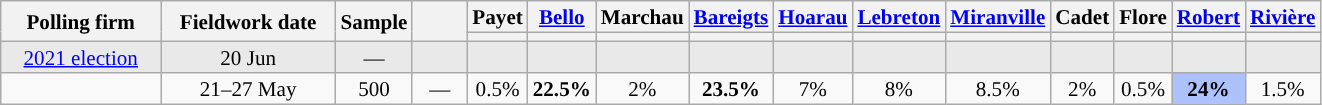<table class="wikitable" style="text-align:center;font-size:88%;line-height:14px;">
<tr>
<th rowspan="2" style="width:100px;">Polling firm</th>
<th rowspan="2" style="width:110px;">Fieldwork date</th>
<th rowspan="2" style="width:35px;">Sample</th>
<th rowspan="2" style="width:30px;"></th>
<th>Payet<br></th>
<th><a href='#'>Bello</a><br></th>
<th>Marchau<br></th>
<th><a href='#'>Bareigts</a><br></th>
<th><a href='#'>Hoarau</a><br></th>
<th><a href='#'>Lebreton</a><br></th>
<th><a href='#'>Miranville</a><br></th>
<th>Cadet<br></th>
<th>Flore<br></th>
<th><a href='#'>Robert</a><br></th>
<th><a href='#'>Rivière</a><br></th>
</tr>
<tr>
<th style="background:"></th>
<th style="background:"></th>
<th style="background:"></th>
<th style="background:"></th>
<th style="background:"></th>
<th style="background:"></th>
<th style="background:"></th>
<th style="background:"></th>
<th style="background:"></th>
<th style="background:"></th>
<th style="background:"></th>
</tr>
<tr style="background:#E9E9E9;">
<td><a href='#'>2021 election</a></td>
<td>20 Jun</td>
<td>—</td>
<td></td>
<td></td>
<td></td>
<td></td>
<td></td>
<td></td>
<td></td>
<td></td>
<td></td>
<td></td>
<td></td>
<td></td>
</tr>
<tr>
<td></td>
<td>21–27 May</td>
<td>500</td>
<td>—</td>
<td>0.5%</td>
<td><strong>22.5%</strong></td>
<td>2%</td>
<td><strong>23.5%</strong></td>
<td>7%</td>
<td>8%</td>
<td>8.5%</td>
<td>2%</td>
<td>0.5%</td>
<td style="background:#ADC1FD;"><strong>24%</strong></td>
<td>1.5%</td>
</tr>
</table>
